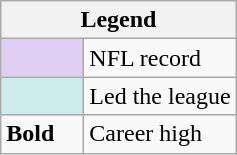<table class="wikitable">
<tr>
<th colspan="2">Legend</th>
</tr>
<tr>
<td style="background:#e0cef2; width:3em;"></td>
<td>NFL record</td>
</tr>
<tr>
<td style="background:#cfecec; width:3em;"></td>
<td>Led the league</td>
</tr>
<tr>
<td><strong>Bold</strong></td>
<td>Career high</td>
</tr>
</table>
